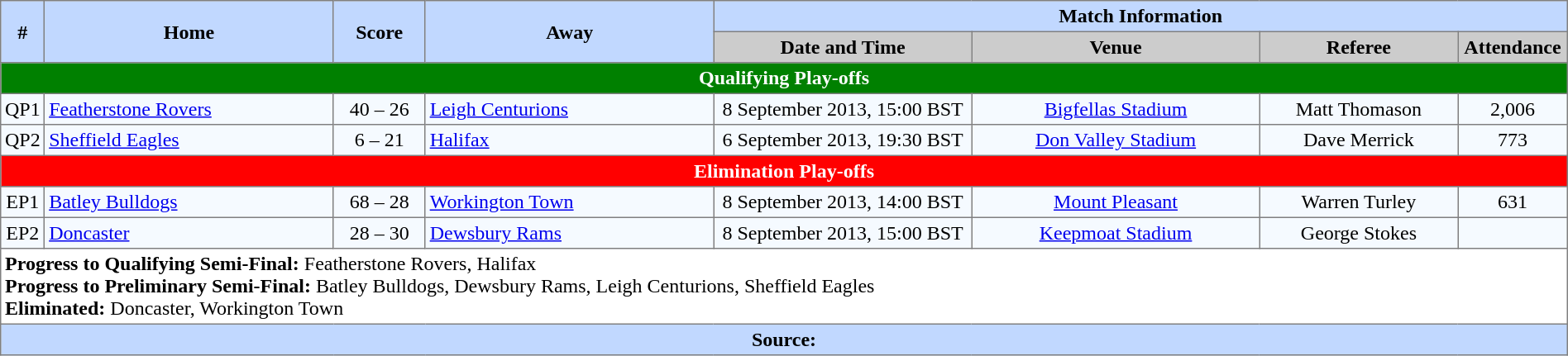<table border=1 style="border-collapse:collapse; text-align:center;" cellpadding=3 cellspacing=0 width=100%>
<tr bgcolor=#C1D8FF>
<th rowspan=2>#</th>
<th rowspan=2 width=19%>Home</th>
<th rowspan=2 width=6%>Score</th>
<th rowspan=2 width=19%>Away</th>
<th colspan=6>Match Information</th>
</tr>
<tr bgcolor=#CCCCCC>
<th width=17%>Date and Time</th>
<th width=19%>Venue</th>
<th width=13%>Referee</th>
<th width=7%>Attendance</th>
</tr>
<tr>
<td style="background:green; color:white" align=center colspan=9><strong>Qualifying Play-offs</strong></td>
</tr>
<tr bgcolor=#F5FAFF>
<td>QP1</td>
<td align=left> <a href='#'>Featherstone Rovers</a></td>
<td>40 – 26</td>
<td align=left> <a href='#'>Leigh Centurions</a></td>
<td>8 September 2013, 15:00 BST</td>
<td><a href='#'>Bigfellas Stadium</a></td>
<td>Matt Thomason</td>
<td>2,006</td>
</tr>
<tr bgcolor=#F5FAFF>
<td>QP2</td>
<td align=left> <a href='#'>Sheffield Eagles</a></td>
<td>6 – 21</td>
<td align=left> <a href='#'>Halifax</a></td>
<td>6 September 2013, 19:30 BST</td>
<td><a href='#'>Don Valley Stadium</a></td>
<td>Dave Merrick</td>
<td>773</td>
</tr>
<tr>
<td style="background:red; color:white" align=center colspan=9><strong>Elimination Play-offs</strong></td>
</tr>
<tr bgcolor=#F5FAFF>
<td>EP1</td>
<td align=left> <a href='#'>Batley Bulldogs</a></td>
<td>68 – 28</td>
<td align=left> <a href='#'>Workington Town</a></td>
<td>8 September 2013, 14:00 BST</td>
<td><a href='#'>Mount Pleasant</a></td>
<td>Warren Turley</td>
<td>631</td>
</tr>
<tr bgcolor=#F5FAFF>
<td>EP2</td>
<td align=left> <a href='#'>Doncaster</a></td>
<td>28 – 30</td>
<td align=left> <a href='#'>Dewsbury Rams</a></td>
<td>8 September 2013, 15:00 BST</td>
<td><a href='#'>Keepmoat Stadium</a></td>
<td>George Stokes</td>
<td></td>
</tr>
<tr>
<td colspan="8" align="left"><strong>Progress to Qualifying Semi-Final:</strong> Featherstone Rovers, Halifax <br><strong>Progress to Preliminary Semi-Final:</strong> Batley Bulldogs, Dewsbury Rams, Leigh Centurions, Sheffield Eagles<br><strong>Eliminated:</strong> Doncaster, Workington Town</td>
</tr>
<tr bgcolor=#C1D8FF>
<th colspan="10">Source:</th>
</tr>
</table>
